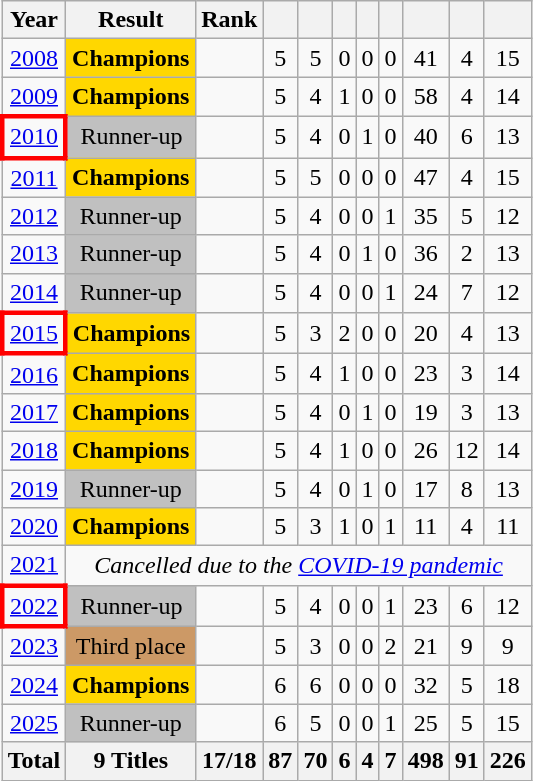<table class="wikitable" style="font-size: 100%; text-align: center;">
<tr>
<th>Year</th>
<th>Result</th>
<th>Rank</th>
<th></th>
<th></th>
<th></th>
<th></th>
<th></th>
<th></th>
<th></th>
<th></th>
</tr>
<tr>
<td> <a href='#'>2008</a></td>
<td style="background:gold;"><strong>Champions</strong></td>
<td></td>
<td>5</td>
<td>5</td>
<td>0</td>
<td>0</td>
<td>0</td>
<td>41</td>
<td>4</td>
<td>15</td>
</tr>
<tr>
<td> <a href='#'>2009</a></td>
<td style="background:gold;"><strong>Champions</strong></td>
<td></td>
<td>5</td>
<td>4</td>
<td>1</td>
<td>0</td>
<td>0</td>
<td>58</td>
<td>4</td>
<td>14</td>
</tr>
<tr>
<td style="border: 3px solid red"> <a href='#'>2010</a></td>
<td style="background:silver;">Runner-up</td>
<td></td>
<td>5</td>
<td>4</td>
<td>0</td>
<td>1</td>
<td>0</td>
<td>40</td>
<td>6</td>
<td>13</td>
</tr>
<tr>
<td> <a href='#'>2011</a></td>
<td style="background:gold;"><strong>Champions</strong></td>
<td></td>
<td>5</td>
<td>5</td>
<td>0</td>
<td>0</td>
<td>0</td>
<td>47</td>
<td>4</td>
<td>15</td>
</tr>
<tr>
<td> <a href='#'>2012</a></td>
<td style="background:silver;">Runner-up</td>
<td></td>
<td>5</td>
<td>4</td>
<td>0</td>
<td>0</td>
<td>1</td>
<td>35</td>
<td>5</td>
<td>12</td>
</tr>
<tr>
<td> <a href='#'>2013</a></td>
<td style="background:silver;">Runner-up</td>
<td></td>
<td>5</td>
<td>4</td>
<td>0</td>
<td>1</td>
<td>0</td>
<td>36</td>
<td>2</td>
<td>13</td>
</tr>
<tr>
<td> <a href='#'>2014</a></td>
<td style="background:silver;">Runner-up</td>
<td></td>
<td>5</td>
<td>4</td>
<td>0</td>
<td>0</td>
<td>1</td>
<td>24</td>
<td>7</td>
<td>12</td>
</tr>
<tr>
<td style="border: 3px solid red"> <a href='#'>2015</a></td>
<td style="background:gold;"><strong>Champions</strong></td>
<td></td>
<td>5</td>
<td>3</td>
<td>2</td>
<td>0</td>
<td>0</td>
<td>20</td>
<td>4</td>
<td>13</td>
</tr>
<tr>
<td> <a href='#'>2016</a></td>
<td style="background:gold;"><strong>Champions</strong></td>
<td></td>
<td>5</td>
<td>4</td>
<td>1</td>
<td>0</td>
<td>0</td>
<td>23</td>
<td>3</td>
<td>14</td>
</tr>
<tr>
<td> <a href='#'>2017</a></td>
<td style="background:gold;"><strong>Champions</strong></td>
<td></td>
<td>5</td>
<td>4</td>
<td>0</td>
<td>1</td>
<td>0</td>
<td>19</td>
<td>3</td>
<td>13</td>
</tr>
<tr>
<td> <a href='#'>2018</a></td>
<td style="background:gold;"><strong>Champions</strong></td>
<td></td>
<td>5</td>
<td>4</td>
<td>1</td>
<td>0</td>
<td>0</td>
<td>26</td>
<td>12</td>
<td>14</td>
</tr>
<tr>
<td> <a href='#'>2019</a></td>
<td style="background:silver;">Runner-up</td>
<td></td>
<td>5</td>
<td>4</td>
<td>0</td>
<td>1</td>
<td>0</td>
<td>17</td>
<td>8</td>
<td>13</td>
</tr>
<tr>
<td> <a href='#'>2020</a></td>
<td style="background:gold;"><strong>Champions</strong></td>
<td></td>
<td>5</td>
<td>3</td>
<td>1</td>
<td>0</td>
<td>1</td>
<td>11</td>
<td>4</td>
<td>11</td>
</tr>
<tr>
<td> <a href='#'>2021</a></td>
<td colspan="10" align="center"><em>Cancelled due to the <a href='#'>COVID-19 pandemic</a></em></td>
</tr>
<tr>
<td style="border: 3px solid red"> <a href='#'>2022</a></td>
<td style="background:silver;">Runner-up</td>
<td></td>
<td>5</td>
<td>4</td>
<td>0</td>
<td>0</td>
<td>1</td>
<td>23</td>
<td>6</td>
<td>12</td>
</tr>
<tr>
<td> <a href='#'>2023</a></td>
<td style="background:#c96;">Third place</td>
<td></td>
<td>5</td>
<td>3</td>
<td>0</td>
<td>0</td>
<td>2</td>
<td>21</td>
<td>9</td>
<td>9</td>
</tr>
<tr>
<td> <a href='#'>2024</a></td>
<td style="background:gold;"><strong>Champions</strong></td>
<td></td>
<td>6</td>
<td>6</td>
<td>0</td>
<td>0</td>
<td>0</td>
<td>32</td>
<td>5</td>
<td>18</td>
</tr>
<tr>
<td> <a href='#'>2025</a></td>
<td style="background:silver;">Runner-up</td>
<td></td>
<td>6</td>
<td>5</td>
<td>0</td>
<td>0</td>
<td>1</td>
<td>25</td>
<td>5</td>
<td>15</td>
</tr>
<tr>
<th>Total</th>
<th>9 Titles</th>
<th>17/18</th>
<th>87</th>
<th>70</th>
<th>6</th>
<th>4</th>
<th>7</th>
<th>498</th>
<th>91</th>
<th>226</th>
</tr>
</table>
